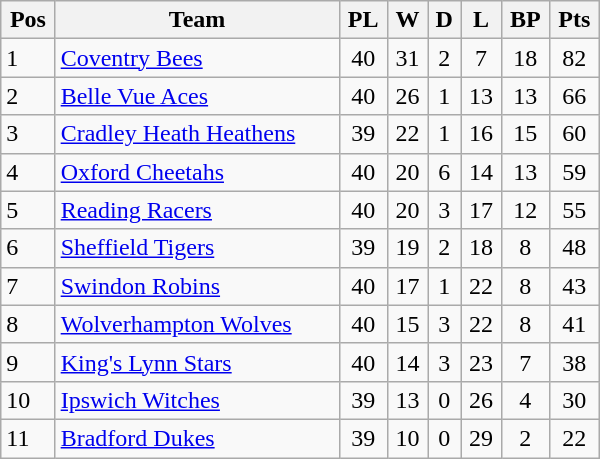<table class=wikitable width="400">
<tr>
<th>Pos</th>
<th>Team</th>
<th>PL</th>
<th>W</th>
<th>D</th>
<th>L</th>
<th>BP</th>
<th>Pts</th>
</tr>
<tr>
<td>1</td>
<td><a href='#'>Coventry Bees</a></td>
<td align="center">40</td>
<td align="center">31</td>
<td align="center">2</td>
<td align="center">7</td>
<td align="center">18</td>
<td align="center">82</td>
</tr>
<tr>
<td>2</td>
<td><a href='#'>Belle Vue Aces</a></td>
<td align="center">40</td>
<td align="center">26</td>
<td align="center">1</td>
<td align="center">13</td>
<td align="center">13</td>
<td align="center">66</td>
</tr>
<tr>
<td>3</td>
<td><a href='#'>Cradley Heath Heathens</a></td>
<td align="center">39</td>
<td align="center">22</td>
<td align="center">1</td>
<td align="center">16</td>
<td align="center">15</td>
<td align="center">60</td>
</tr>
<tr>
<td>4</td>
<td><a href='#'>Oxford Cheetahs</a></td>
<td align="center">40</td>
<td align="center">20</td>
<td align="center">6</td>
<td align="center">14</td>
<td align="center">13</td>
<td align="center">59</td>
</tr>
<tr>
<td>5</td>
<td><a href='#'>Reading Racers</a></td>
<td align="center">40</td>
<td align="center">20</td>
<td align="center">3</td>
<td align="center">17</td>
<td align="center">12</td>
<td align="center">55</td>
</tr>
<tr>
<td>6</td>
<td><a href='#'>Sheffield Tigers</a></td>
<td align="center">39</td>
<td align="center">19</td>
<td align="center">2</td>
<td align="center">18</td>
<td align="center">8</td>
<td align="center">48</td>
</tr>
<tr>
<td>7</td>
<td><a href='#'>Swindon Robins</a></td>
<td align="center">40</td>
<td align="center">17</td>
<td align="center">1</td>
<td align="center">22</td>
<td align="center">8</td>
<td align="center">43</td>
</tr>
<tr>
<td>8</td>
<td><a href='#'>Wolverhampton Wolves</a></td>
<td align="center">40</td>
<td align="center">15</td>
<td align="center">3</td>
<td align="center">22</td>
<td align="center">8</td>
<td align="center">41</td>
</tr>
<tr>
<td>9</td>
<td><a href='#'>King's Lynn Stars</a></td>
<td align="center">40</td>
<td align="center">14</td>
<td align="center">3</td>
<td align="center">23</td>
<td align="center">7</td>
<td align="center">38</td>
</tr>
<tr>
<td>10</td>
<td><a href='#'>Ipswich Witches</a></td>
<td align="center">39</td>
<td align="center">13</td>
<td align="center">0</td>
<td align="center">26</td>
<td align="center">4</td>
<td align="center">30</td>
</tr>
<tr>
<td>11</td>
<td><a href='#'>Bradford Dukes</a></td>
<td align="center">39</td>
<td align="center">10</td>
<td align="center">0</td>
<td align="center">29</td>
<td align="center">2</td>
<td align="center">22</td>
</tr>
</table>
